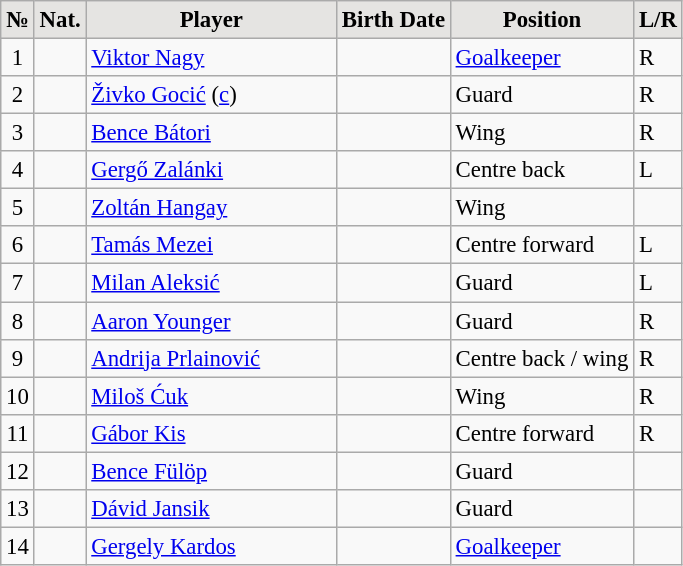<table class=wikitable style="font-size: 95%; border: 1px solid #CFB53B; border-collapse: collapse;">
<tr bgcolor="E5E4E2">
<td align=center><strong>№</strong></td>
<td align=center><strong>Nat.</strong></td>
<td width=160; align=center><strong>Player</strong></td>
<td align=center><strong>Birth Date</strong></td>
<td align=center><strong>Position</strong></td>
<td align=center><strong>L/R</strong></td>
</tr>
<tr>
<td align=center>1</td>
<td align=center></td>
<td><a href='#'>Viktor Nagy</a></td>
<td style="text-align:right;"></td>
<td><a href='#'>Goalkeeper</a></td>
<td>R</td>
</tr>
<tr>
<td align=center>2</td>
<td align=center> </td>
<td><a href='#'>Živko Gocić</a> (<a href='#'>c</a>)</td>
<td style="text-align:right;"></td>
<td>Guard</td>
<td>R</td>
</tr>
<tr>
<td align=center>3</td>
<td align=center></td>
<td><a href='#'>Bence Bátori</a></td>
<td style="text-align:right;"></td>
<td>Wing</td>
<td>R</td>
</tr>
<tr>
<td align=center>4</td>
<td align=center></td>
<td><a href='#'>Gergő Zalánki</a></td>
<td style="text-align:right;"></td>
<td>Centre back</td>
<td>L</td>
</tr>
<tr>
<td align=center>5</td>
<td align=center></td>
<td><a href='#'>Zoltán Hangay</a></td>
<td style="text-align:right;"></td>
<td>Wing</td>
<td></td>
</tr>
<tr>
<td align=center>6</td>
<td align=center></td>
<td><a href='#'>Tamás Mezei</a></td>
<td style="text-align:right;"></td>
<td>Centre forward</td>
<td>L</td>
</tr>
<tr>
<td align=center>7</td>
<td align=center></td>
<td><a href='#'>Milan Aleksić</a></td>
<td style="text-align:right;"></td>
<td>Guard</td>
<td>L</td>
</tr>
<tr>
<td align=center>8</td>
<td align=center></td>
<td><a href='#'>Aaron Younger</a></td>
<td style="text-align:right;"></td>
<td>Guard</td>
<td>R</td>
</tr>
<tr>
<td align=center>9</td>
<td align=center></td>
<td><a href='#'>Andrija Prlainović</a></td>
<td style="text-align:right;"></td>
<td>Centre back / wing</td>
<td>R</td>
</tr>
<tr>
<td align=center>10</td>
<td align=center> </td>
<td><a href='#'>Miloš Ćuk</a></td>
<td style="text-align:right;"></td>
<td>Wing</td>
<td>R</td>
</tr>
<tr>
<td align=center>11</td>
<td align=center></td>
<td><a href='#'>Gábor Kis</a></td>
<td style="text-align:right;"></td>
<td>Centre forward</td>
<td>R</td>
</tr>
<tr>
<td align=center>12</td>
<td align=center></td>
<td><a href='#'>Bence Fülöp</a></td>
<td style="text-align:right;"></td>
<td>Guard</td>
<td></td>
</tr>
<tr>
<td align=center>13</td>
<td align=center></td>
<td><a href='#'>Dávid Jansik</a></td>
<td style="text-align:right;"></td>
<td>Guard</td>
<td></td>
</tr>
<tr>
<td align=center>14</td>
<td align=center></td>
<td><a href='#'>Gergely Kardos</a></td>
<td style="text-align:right;"></td>
<td><a href='#'>Goalkeeper</a></td>
<td></td>
</tr>
</table>
